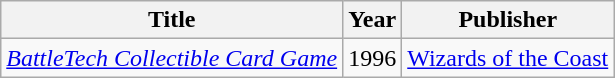<table class="wikitable">
<tr>
<th scope="col">Title</th>
<th scope="col">Year</th>
<th scope="col">Publisher</th>
</tr>
<tr>
<td><em><a href='#'>BattleTech Collectible Card Game</a></em></td>
<td>1996</td>
<td><a href='#'>Wizards of the Coast</a></td>
</tr>
</table>
